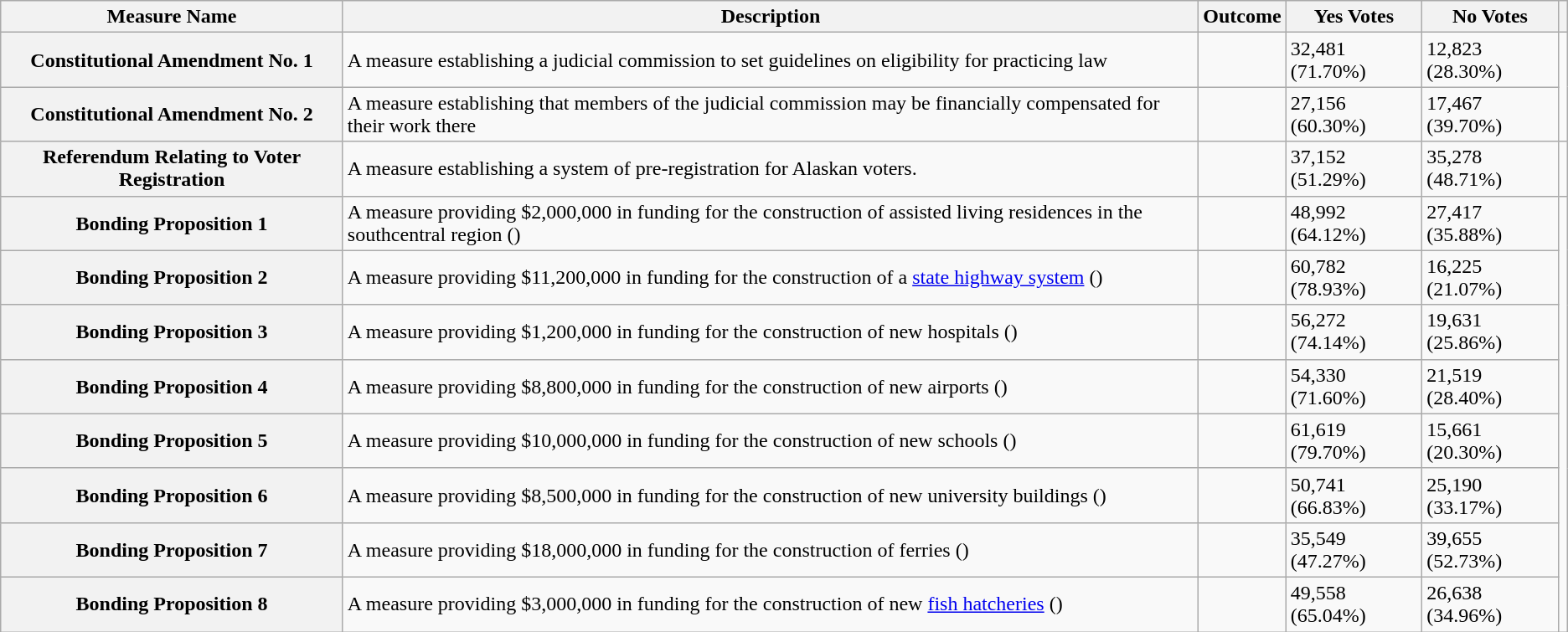<table class="wikitable sortable plainrowheaders">
<tr>
<th scope=col>Measure Name</th>
<th scope=col>Description</th>
<th scope=col>Outcome</th>
<th scope=col>Yes Votes</th>
<th scope=col>No Votes</th>
<th scope=col class=unsotable></th>
</tr>
<tr>
<th scope=row>Constitutional Amendment No. 1</th>
<td>A measure establishing a judicial commission to set guidelines on eligibility for practicing law</td>
<td></td>
<td>32,481 (71.70%)</td>
<td>12,823 (28.30%)</td>
<td rowspan=2></td>
</tr>
<tr>
<th scope=row>Constitutional Amendment No. 2</th>
<td>A measure establishing that members of the judicial commission may be financially compensated for their work there</td>
<td></td>
<td>27,156 (60.30%)</td>
<td>17,467 (39.70%)</td>
</tr>
<tr>
<th scope=row>Referendum Relating to Voter Registration</th>
<td>A measure establishing a system of pre-registration for Alaskan voters.</td>
<td></td>
<td>37,152 (51.29%)</td>
<td>35,278 (48.71%)</td>
<td></td>
</tr>
<tr>
<th scope=row>Bonding Proposition 1</th>
<td>A measure providing $2,000,000 in funding for the construction of assisted living residences in the southcentral region ()</td>
<td></td>
<td>48,992 (64.12%)</td>
<td>27,417 (35.88%)</td>
<td rowspan=8></td>
</tr>
<tr>
<th scope=row>Bonding Proposition 2</th>
<td>A measure providing $11,200,000 in funding for the construction of a <a href='#'>state highway system</a> ()</td>
<td></td>
<td>60,782 (78.93%)</td>
<td>16,225 (21.07%)</td>
</tr>
<tr>
<th scope=row>Bonding Proposition 3</th>
<td>A measure providing $1,200,000 in funding for the construction of new hospitals ()</td>
<td></td>
<td>56,272 (74.14%)</td>
<td>19,631 (25.86%)</td>
</tr>
<tr>
<th scope=row>Bonding Proposition 4</th>
<td>A measure providing $8,800,000 in funding for the construction of new airports ()</td>
<td></td>
<td>54,330 (71.60%)</td>
<td>21,519 (28.40%)</td>
</tr>
<tr>
<th scope=row>Bonding Proposition 5</th>
<td>A measure providing $10,000,000 in funding for the construction of new schools ()</td>
<td></td>
<td>61,619 (79.70%)</td>
<td>15,661 (20.30%)</td>
</tr>
<tr>
<th scope=row>Bonding Proposition 6</th>
<td>A measure providing $8,500,000 in funding for the construction of new university buildings ()</td>
<td></td>
<td>50,741 (66.83%)</td>
<td>25,190 (33.17%)</td>
</tr>
<tr>
<th scope=row>Bonding Proposition 7</th>
<td>A measure providing $18,000,000 in funding for the construction of ferries ()</td>
<td></td>
<td>35,549 (47.27%)</td>
<td>39,655 (52.73%)</td>
</tr>
<tr>
<th scope=row>Bonding Proposition 8</th>
<td>A measure providing $3,000,000 in funding for the construction of new <a href='#'>fish hatcheries</a> ()</td>
<td></td>
<td>49,558 (65.04%)</td>
<td>26,638 (34.96%)</td>
</tr>
</table>
